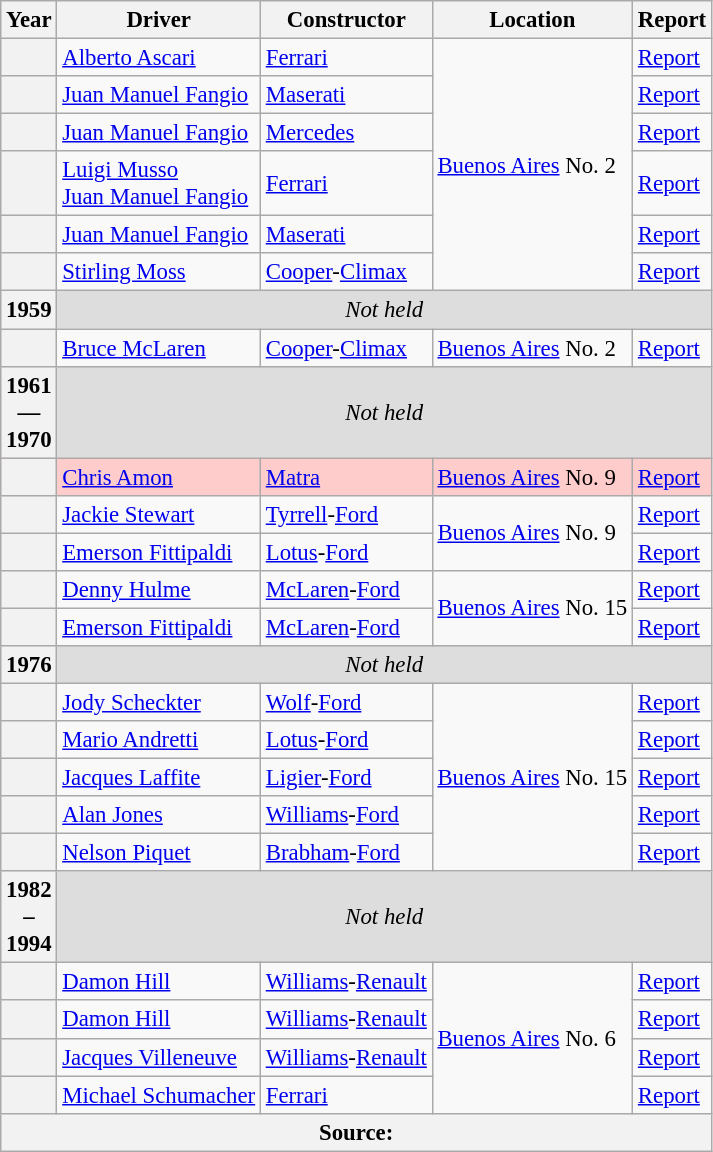<table class="wikitable" style="font-size: 95%;">
<tr>
<th>Year</th>
<th>Driver</th>
<th>Constructor</th>
<th>Location</th>
<th>Report</th>
</tr>
<tr>
<th></th>
<td> <a href='#'>Alberto Ascari</a></td>
<td><a href='#'>Ferrari</a></td>
<td rowspan="6"><a href='#'>Buenos Aires</a> No. 2</td>
<td><a href='#'>Report</a></td>
</tr>
<tr>
<th></th>
<td> <a href='#'>Juan Manuel Fangio</a></td>
<td><a href='#'>Maserati</a></td>
<td><a href='#'>Report</a></td>
</tr>
<tr>
<th></th>
<td> <a href='#'>Juan Manuel Fangio</a></td>
<td><a href='#'>Mercedes</a></td>
<td><a href='#'>Report</a></td>
</tr>
<tr>
<th></th>
<td> <a href='#'>Luigi Musso</a><br> <a href='#'>Juan Manuel Fangio</a></td>
<td><a href='#'>Ferrari</a></td>
<td><a href='#'>Report</a></td>
</tr>
<tr>
<th></th>
<td> <a href='#'>Juan Manuel Fangio</a></td>
<td><a href='#'>Maserati</a></td>
<td><a href='#'>Report</a></td>
</tr>
<tr>
<th></th>
<td> <a href='#'>Stirling Moss</a></td>
<td><a href='#'>Cooper</a>-<a href='#'>Climax</a></td>
<td><a href='#'>Report</a></td>
</tr>
<tr style="background:#ddd;">
<th>1959</th>
<td align=center colspan=4><em>Not held</em></td>
</tr>
<tr>
<th></th>
<td> <a href='#'>Bruce McLaren</a></td>
<td><a href='#'>Cooper</a>-<a href='#'>Climax</a></td>
<td><a href='#'>Buenos Aires</a> No. 2</td>
<td><a href='#'>Report</a></td>
</tr>
<tr style="background:#ddd;">
<th>1961<br>—<br>1970</th>
<td align=center colspan=4><em>Not held</em></td>
</tr>
<tr style="background:#fcc;">
<th></th>
<td> <a href='#'>Chris Amon</a></td>
<td><a href='#'>Matra</a></td>
<td><a href='#'>Buenos Aires</a> No. 9</td>
<td><a href='#'>Report</a></td>
</tr>
<tr>
<th></th>
<td> <a href='#'>Jackie Stewart</a></td>
<td><a href='#'>Tyrrell</a>-<a href='#'>Ford</a></td>
<td rowspan="2"><a href='#'>Buenos Aires</a> No. 9</td>
<td><a href='#'>Report</a></td>
</tr>
<tr>
<th></th>
<td> <a href='#'>Emerson Fittipaldi</a></td>
<td><a href='#'>Lotus</a>-<a href='#'>Ford</a></td>
<td><a href='#'>Report</a></td>
</tr>
<tr>
<th></th>
<td> <a href='#'>Denny Hulme</a></td>
<td><a href='#'>McLaren</a>-<a href='#'>Ford</a></td>
<td rowspan="2"><a href='#'>Buenos Aires</a> No. 15</td>
<td><a href='#'>Report</a></td>
</tr>
<tr>
<th></th>
<td> <a href='#'>Emerson Fittipaldi</a></td>
<td><a href='#'>McLaren</a>-<a href='#'>Ford</a></td>
<td><a href='#'>Report</a></td>
</tr>
<tr style="background:#ddd;">
<th>1976</th>
<td align=center colspan=4><em>Not held</em></td>
</tr>
<tr>
<th></th>
<td> <a href='#'>Jody Scheckter</a></td>
<td><a href='#'>Wolf</a>-<a href='#'>Ford</a></td>
<td rowspan="5"><a href='#'>Buenos Aires</a> No. 15</td>
<td><a href='#'>Report</a></td>
</tr>
<tr>
<th></th>
<td> <a href='#'>Mario Andretti</a></td>
<td><a href='#'>Lotus</a>-<a href='#'>Ford</a></td>
<td><a href='#'>Report</a></td>
</tr>
<tr>
<th></th>
<td> <a href='#'>Jacques Laffite</a></td>
<td><a href='#'>Ligier</a>-<a href='#'>Ford</a></td>
<td><a href='#'>Report</a></td>
</tr>
<tr>
<th></th>
<td> <a href='#'>Alan Jones</a></td>
<td><a href='#'>Williams</a>-<a href='#'>Ford</a></td>
<td><a href='#'>Report</a></td>
</tr>
<tr>
<th></th>
<td> <a href='#'>Nelson Piquet</a></td>
<td><a href='#'>Brabham</a>-<a href='#'>Ford</a></td>
<td><a href='#'>Report</a></td>
</tr>
<tr style="background:#ddd;">
<th>1982<br>–<br>1994</th>
<td align=center colspan=4><em>Not held</em></td>
</tr>
<tr>
<th></th>
<td> <a href='#'>Damon Hill</a></td>
<td><a href='#'>Williams</a>-<a href='#'>Renault</a></td>
<td rowspan="4"><a href='#'>Buenos Aires</a> No. 6</td>
<td><a href='#'>Report</a></td>
</tr>
<tr>
<th></th>
<td> <a href='#'>Damon Hill</a></td>
<td><a href='#'>Williams</a>-<a href='#'>Renault</a></td>
<td><a href='#'>Report</a></td>
</tr>
<tr>
<th></th>
<td> <a href='#'>Jacques Villeneuve</a></td>
<td><a href='#'>Williams</a>-<a href='#'>Renault</a></td>
<td><a href='#'>Report</a></td>
</tr>
<tr>
<th></th>
<td> <a href='#'>Michael Schumacher</a></td>
<td><a href='#'>Ferrari</a></td>
<td><a href='#'>Report</a></td>
</tr>
<tr>
<th colspan=5>Source:</th>
</tr>
</table>
